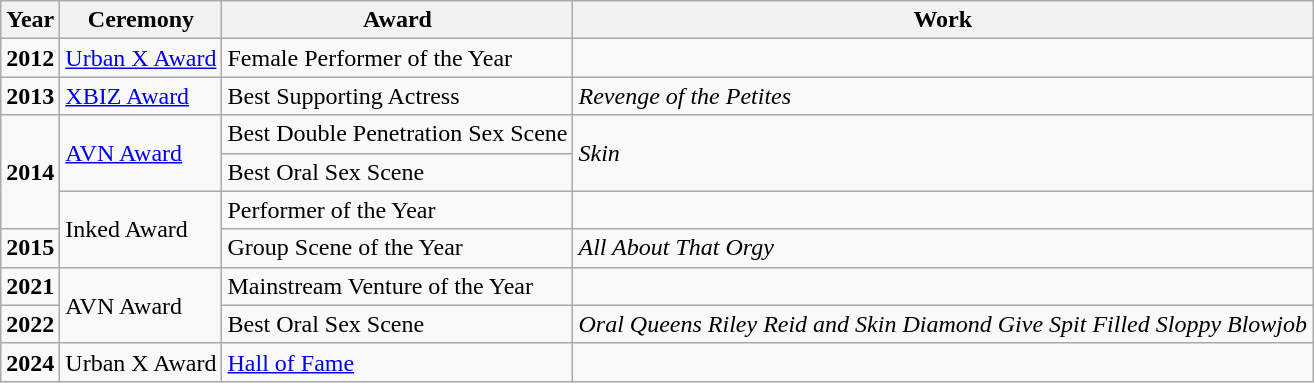<table class="wikitable">
<tr>
<th>Year</th>
<th>Ceremony</th>
<th>Award</th>
<th>Work</th>
</tr>
<tr>
<td><strong>2012</strong></td>
<td><a href='#'>Urban X Award</a></td>
<td>Female Performer of the Year</td>
<td></td>
</tr>
<tr>
<td><strong>2013</strong></td>
<td><a href='#'>XBIZ Award</a></td>
<td>Best Supporting Actress</td>
<td><em>Revenge of the Petites</em></td>
</tr>
<tr>
<td rowspan=3><strong>2014</strong></td>
<td rowspan=2><a href='#'>AVN Award</a></td>
<td>Best Double Penetration Sex Scene </td>
<td rowspan=2><em>Skin</em></td>
</tr>
<tr>
<td>Best Oral Sex Scene</td>
</tr>
<tr>
<td rowspan=2>Inked Award</td>
<td>Performer of the Year</td>
<td></td>
</tr>
<tr>
<td><strong>2015</strong></td>
<td>Group Scene of the Year </td>
<td><em>All About That Orgy</em></td>
</tr>
<tr>
<td><strong>2021</strong></td>
<td rowspan=2>AVN Award</td>
<td>Mainstream Venture of the Year</td>
<td></td>
</tr>
<tr>
<td><strong>2022</strong></td>
<td>Best Oral Sex Scene </td>
<td><em>Oral Queens Riley Reid and Skin Diamond Give Spit Filled Sloppy Blowjob</em></td>
</tr>
<tr>
<td><strong>2024</strong></td>
<td>Urban X Award</td>
<td><a href='#'>Hall of Fame</a></td>
<td></td>
</tr>
</table>
